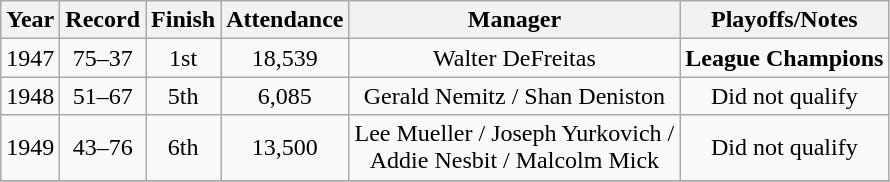<table class="wikitable" style="text-align:center">
<tr>
<th>Year</th>
<th>Record</th>
<th>Finish</th>
<th>Attendance</th>
<th>Manager</th>
<th>Playoffs/Notes</th>
</tr>
<tr align=center>
<td>1947</td>
<td>75–37</td>
<td>1st</td>
<td>18,539</td>
<td>Walter DeFreitas</td>
<td><strong>League Champions</strong></td>
</tr>
<tr align=center>
<td>1948</td>
<td>51–67</td>
<td>5th</td>
<td>6,085</td>
<td>Gerald Nemitz / Shan Deniston</td>
<td>Did not qualify</td>
</tr>
<tr align=center>
<td>1949</td>
<td>43–76</td>
<td>6th</td>
<td>13,500</td>
<td>Lee Mueller / Joseph Yurkovich /<br> Addie Nesbit / Malcolm Mick</td>
<td>Did not qualify</td>
</tr>
<tr align=center>
</tr>
</table>
